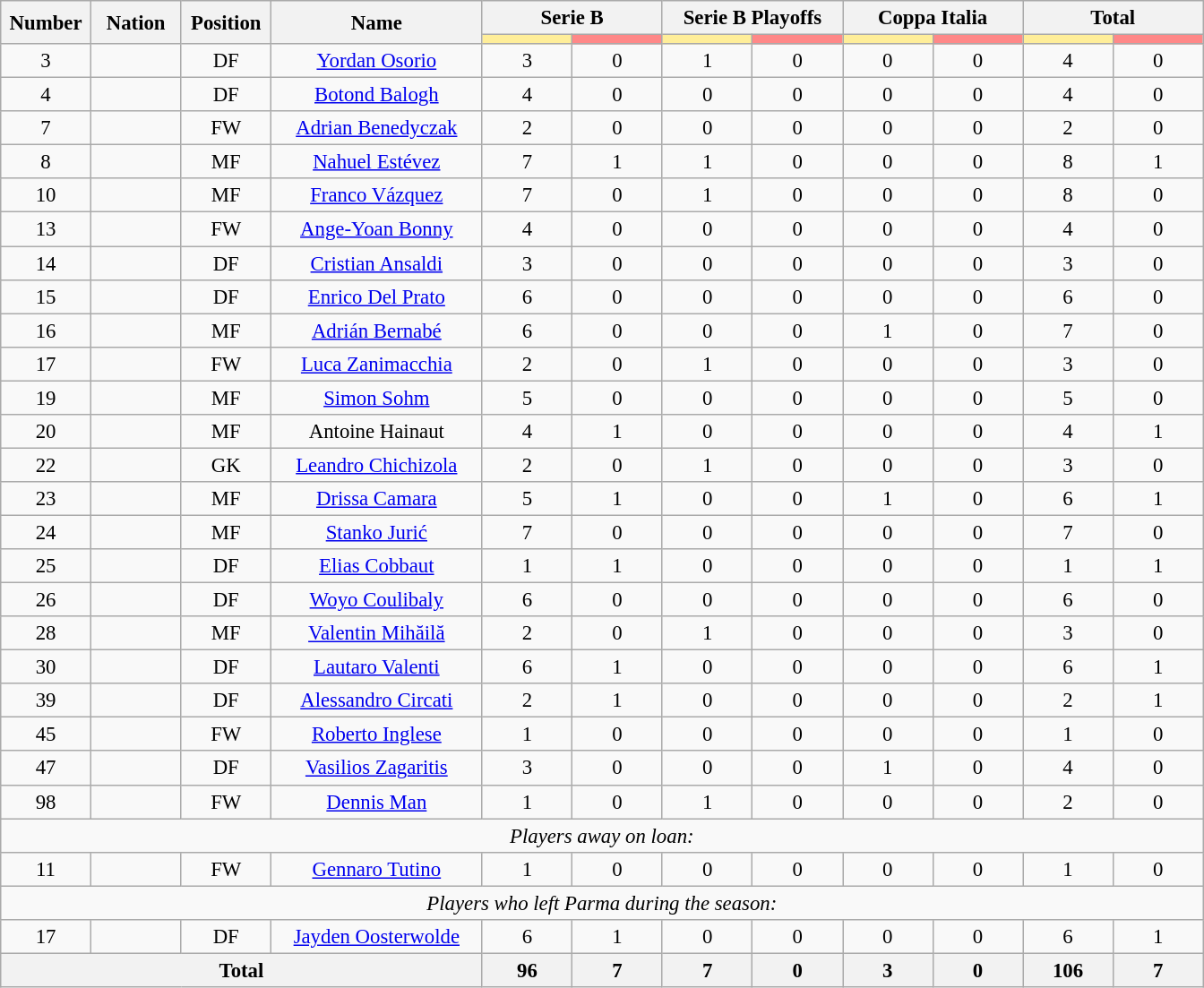<table class="wikitable" style="font-size: 95%; text-align: center;">
<tr>
<th rowspan=2 width=60>Number</th>
<th rowspan=2 width=60>Nation</th>
<th rowspan=2 width=60>Position</th>
<th rowspan=2 width=150>Name</th>
<th colspan=2>Serie B</th>
<th colspan=2>Serie B Playoffs</th>
<th colspan=2>Coppa Italia</th>
<th colspan=2>Total</th>
</tr>
<tr>
<th style="width:60px; background:#fe9;"></th>
<th style="width:60px; background:#ff8888;"></th>
<th style="width:60px; background:#fe9;"></th>
<th style="width:60px; background:#ff8888;"></th>
<th style="width:60px; background:#fe9;"></th>
<th style="width:60px; background:#ff8888;"></th>
<th style="width:60px; background:#fe9;"></th>
<th style="width:60px; background:#ff8888;"></th>
</tr>
<tr>
<td>3</td>
<td></td>
<td>DF</td>
<td><a href='#'>Yordan Osorio</a></td>
<td>3</td>
<td>0</td>
<td>1</td>
<td>0</td>
<td>0</td>
<td>0</td>
<td>4</td>
<td>0</td>
</tr>
<tr>
<td>4</td>
<td></td>
<td>DF</td>
<td><a href='#'>Botond Balogh</a></td>
<td>4</td>
<td>0</td>
<td>0</td>
<td>0</td>
<td>0</td>
<td>0</td>
<td>4</td>
<td>0</td>
</tr>
<tr>
<td>7</td>
<td></td>
<td>FW</td>
<td><a href='#'>Adrian Benedyczak</a></td>
<td>2</td>
<td>0</td>
<td>0</td>
<td>0</td>
<td>0</td>
<td>0</td>
<td>2</td>
<td>0</td>
</tr>
<tr>
<td>8</td>
<td></td>
<td>MF</td>
<td><a href='#'>Nahuel Estévez</a></td>
<td>7</td>
<td>1</td>
<td>1</td>
<td>0</td>
<td>0</td>
<td>0</td>
<td>8</td>
<td>1</td>
</tr>
<tr>
<td>10</td>
<td></td>
<td>MF</td>
<td><a href='#'>Franco Vázquez</a></td>
<td>7</td>
<td>0</td>
<td>1</td>
<td>0</td>
<td>0</td>
<td>0</td>
<td>8</td>
<td>0</td>
</tr>
<tr>
<td>13</td>
<td></td>
<td>FW</td>
<td><a href='#'>Ange-Yoan Bonny</a></td>
<td>4</td>
<td>0</td>
<td>0</td>
<td>0</td>
<td>0</td>
<td>0</td>
<td>4</td>
<td>0</td>
</tr>
<tr>
<td>14</td>
<td></td>
<td>DF</td>
<td><a href='#'>Cristian Ansaldi</a></td>
<td>3</td>
<td>0</td>
<td>0</td>
<td>0</td>
<td>0</td>
<td>0</td>
<td>3</td>
<td>0</td>
</tr>
<tr>
<td>15</td>
<td></td>
<td>DF</td>
<td><a href='#'>Enrico Del Prato</a></td>
<td>6</td>
<td>0</td>
<td>0</td>
<td>0</td>
<td>0</td>
<td>0</td>
<td>6</td>
<td>0</td>
</tr>
<tr>
<td>16</td>
<td></td>
<td>MF</td>
<td><a href='#'>Adrián Bernabé</a></td>
<td>6</td>
<td>0</td>
<td>0</td>
<td>0</td>
<td>1</td>
<td>0</td>
<td>7</td>
<td>0</td>
</tr>
<tr>
<td>17</td>
<td></td>
<td>FW</td>
<td><a href='#'>Luca Zanimacchia</a></td>
<td>2</td>
<td>0</td>
<td>1</td>
<td>0</td>
<td>0</td>
<td>0</td>
<td>3</td>
<td>0</td>
</tr>
<tr>
<td>19</td>
<td></td>
<td>MF</td>
<td><a href='#'>Simon Sohm</a></td>
<td>5</td>
<td>0</td>
<td>0</td>
<td>0</td>
<td>0</td>
<td>0</td>
<td>5</td>
<td>0</td>
</tr>
<tr>
<td>20</td>
<td></td>
<td>MF</td>
<td>Antoine Hainaut</td>
<td>4</td>
<td>1</td>
<td>0</td>
<td>0</td>
<td>0</td>
<td>0</td>
<td>4</td>
<td>1</td>
</tr>
<tr>
<td>22</td>
<td></td>
<td>GK</td>
<td><a href='#'>Leandro Chichizola</a></td>
<td>2</td>
<td>0</td>
<td>1</td>
<td>0</td>
<td>0</td>
<td>0</td>
<td>3</td>
<td>0</td>
</tr>
<tr>
<td>23</td>
<td></td>
<td>MF</td>
<td><a href='#'>Drissa Camara</a></td>
<td>5</td>
<td>1</td>
<td>0</td>
<td>0</td>
<td>1</td>
<td>0</td>
<td>6</td>
<td>1</td>
</tr>
<tr>
<td>24</td>
<td></td>
<td>MF</td>
<td><a href='#'>Stanko Jurić</a></td>
<td>7</td>
<td>0</td>
<td>0</td>
<td>0</td>
<td>0</td>
<td>0</td>
<td>7</td>
<td>0</td>
</tr>
<tr>
<td>25</td>
<td></td>
<td>DF</td>
<td><a href='#'>Elias Cobbaut</a></td>
<td>1</td>
<td>1</td>
<td>0</td>
<td>0</td>
<td>0</td>
<td>0</td>
<td>1</td>
<td>1</td>
</tr>
<tr>
<td>26</td>
<td></td>
<td>DF</td>
<td><a href='#'>Woyo Coulibaly</a></td>
<td>6</td>
<td>0</td>
<td>0</td>
<td>0</td>
<td>0</td>
<td>0</td>
<td>6</td>
<td>0</td>
</tr>
<tr>
<td>28</td>
<td></td>
<td>MF</td>
<td><a href='#'>Valentin Mihăilă</a></td>
<td>2</td>
<td>0</td>
<td>1</td>
<td>0</td>
<td>0</td>
<td>0</td>
<td>3</td>
<td>0</td>
</tr>
<tr>
<td>30</td>
<td></td>
<td>DF</td>
<td><a href='#'>Lautaro Valenti</a></td>
<td>6</td>
<td>1</td>
<td>0</td>
<td>0</td>
<td>0</td>
<td>0</td>
<td>6</td>
<td>1</td>
</tr>
<tr>
<td>39</td>
<td></td>
<td>DF</td>
<td><a href='#'>Alessandro Circati</a></td>
<td>2</td>
<td>1</td>
<td>0</td>
<td>0</td>
<td>0</td>
<td>0</td>
<td>2</td>
<td>1</td>
</tr>
<tr>
<td>45</td>
<td></td>
<td>FW</td>
<td><a href='#'>Roberto Inglese</a></td>
<td>1</td>
<td>0</td>
<td>0</td>
<td>0</td>
<td>0</td>
<td>0</td>
<td>1</td>
<td>0</td>
</tr>
<tr>
<td>47</td>
<td></td>
<td>DF</td>
<td><a href='#'>Vasilios Zagaritis</a></td>
<td>3</td>
<td>0</td>
<td>0</td>
<td>0</td>
<td>1</td>
<td>0</td>
<td>4</td>
<td>0</td>
</tr>
<tr>
<td>98</td>
<td></td>
<td>FW</td>
<td><a href='#'>Dennis Man</a></td>
<td>1</td>
<td>0</td>
<td>1</td>
<td>0</td>
<td>0</td>
<td>0</td>
<td>2</td>
<td>0</td>
</tr>
<tr>
<td colspan="13"><em>Players away on loan:</em></td>
</tr>
<tr>
<td>11</td>
<td></td>
<td>FW</td>
<td><a href='#'>Gennaro Tutino</a></td>
<td>1</td>
<td>0</td>
<td>0</td>
<td>0</td>
<td>0</td>
<td>0</td>
<td>1</td>
<td>0</td>
</tr>
<tr>
<td colspan="13"><em>Players who left Parma during the season:</em></td>
</tr>
<tr>
<td>17</td>
<td></td>
<td>DF</td>
<td><a href='#'>Jayden Oosterwolde</a></td>
<td>6</td>
<td>1</td>
<td>0</td>
<td>0</td>
<td>0</td>
<td>0</td>
<td>6</td>
<td>1</td>
</tr>
<tr>
<th colspan=4>Total</th>
<th>96</th>
<th>7</th>
<th>7</th>
<th>0</th>
<th>3</th>
<th>0</th>
<th>106</th>
<th>7</th>
</tr>
</table>
